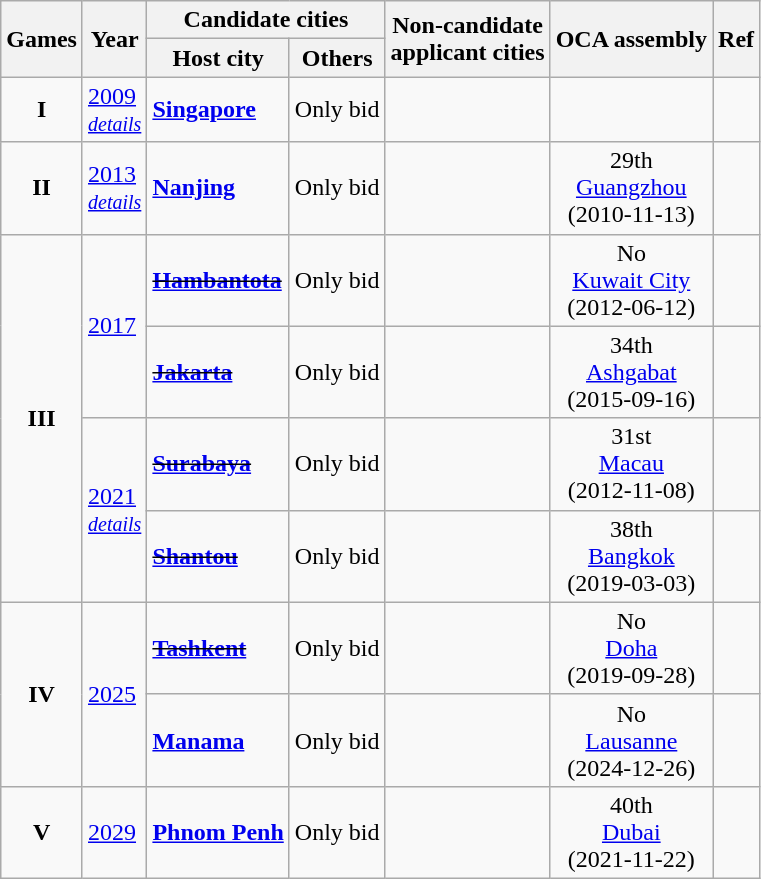<table class="wikitable">
<tr>
<th rowspan=2>Games</th>
<th rowspan=2>Year</th>
<th colspan=2>Candidate cities</th>
<th rowspan=2>Non-candidate<br>applicant cities</th>
<th rowspan=2>OCA assembly</th>
<th rowspan=2>Ref</th>
</tr>
<tr>
<th>Host city</th>
<th>Others</th>
</tr>
<tr>
<td align=center><strong>I</strong></td>
<td><a href='#'>2009</a><br><small><em><a href='#'>details</a></em></small></td>
<td> <strong><a href='#'>Singapore</a></strong></td>
<td>Only bid</td>
<td></td>
<td align=center></td>
<td align=center></td>
</tr>
<tr>
<td align=center><strong>II</strong></td>
<td><a href='#'>2013</a><br><small><em><a href='#'>details</a></em></small></td>
<td> <strong><a href='#'>Nanjing</a></strong></td>
<td>Only bid</td>
<td></td>
<td align=center>29th<br> <a href='#'>Guangzhou</a><br>(2010-11-13)</td>
<td align=center></td>
</tr>
<tr>
<td rowspan=4 align=center><strong>III</strong></td>
<td rowspan=2><a href='#'>2017</a></td>
<td><s> <strong><a href='#'>Hambantota</a></strong></s></td>
<td>Only bid</td>
<td></td>
<td align=center>No<br> <a href='#'>Kuwait City</a><br>(2012-06-12)</td>
<td align=center></td>
</tr>
<tr>
<td><s> <strong><a href='#'>Jakarta</a></strong></s></td>
<td>Only bid</td>
<td></td>
<td align=center>34th<br> <a href='#'>Ashgabat</a><br>(2015-09-16)</td>
<td align=center></td>
</tr>
<tr>
<td rowspan=2><a href='#'>2021</a><br><small><em><a href='#'>details</a></em></small></td>
<td><s> <strong><a href='#'>Surabaya</a></strong></s></td>
<td>Only bid</td>
<td></td>
<td align=center>31st<br> <a href='#'>Macau</a><br>(2012-11-08)</td>
<td align=center></td>
</tr>
<tr>
<td><s> <strong><a href='#'>Shantou</a></strong></s></td>
<td>Only bid</td>
<td></td>
<td align=center>38th<br> <a href='#'>Bangkok</a><br>(2019-03-03)</td>
<td align=center></td>
</tr>
<tr>
<td rowspan=2 align=center><strong>IV</strong></td>
<td rowspan=2><a href='#'>2025</a></td>
<td><s> <strong><a href='#'>Tashkent</a></strong></s></td>
<td>Only bid</td>
<td></td>
<td align=center>No<br> <a href='#'>Doha</a><br>(2019-09-28)</td>
<td align=center></td>
</tr>
<tr>
<td> <strong><a href='#'>Manama</a></strong></td>
<td>Only bid</td>
<td></td>
<td align=center>No<br> <a href='#'>Lausanne</a><br>(2024-12-26)</td>
<td align=center></td>
</tr>
<tr>
<td align=center><strong>V</strong></td>
<td><a href='#'>2029</a></td>
<td> <strong><a href='#'>Phnom Penh</a></strong></td>
<td>Only bid</td>
<td></td>
<td align=center>40th<br> <a href='#'>Dubai</a><br>(2021-11-22)</td>
<td align=center></td>
</tr>
</table>
